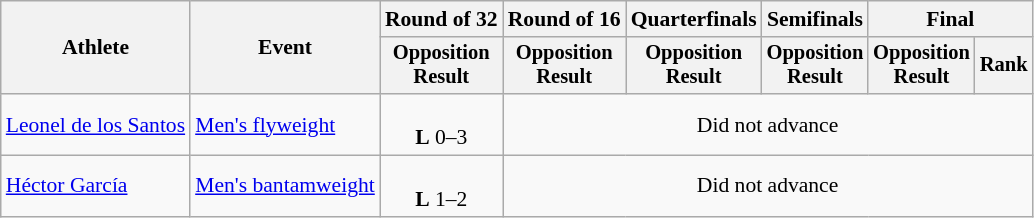<table class="wikitable" style="font-size:90%">
<tr>
<th rowspan="2">Athlete</th>
<th rowspan="2">Event</th>
<th>Round of 32</th>
<th>Round of 16</th>
<th>Quarterfinals</th>
<th>Semifinals</th>
<th colspan=2>Final</th>
</tr>
<tr style="font-size:95%">
<th>Opposition<br>Result</th>
<th>Opposition<br>Result</th>
<th>Opposition<br>Result</th>
<th>Opposition<br>Result</th>
<th>Opposition<br>Result</th>
<th>Rank</th>
</tr>
<tr align=center>
<td align=left><a href='#'>Leonel de los Santos</a></td>
<td align=left><a href='#'>Men's flyweight</a></td>
<td><br><strong>L</strong> 0–3</td>
<td colspan=5>Did not advance</td>
</tr>
<tr align=center>
<td align=left><a href='#'>Héctor García</a></td>
<td align=left><a href='#'>Men's bantamweight</a></td>
<td><br><strong>L</strong> 1–2</td>
<td colspan=5>Did not advance</td>
</tr>
</table>
